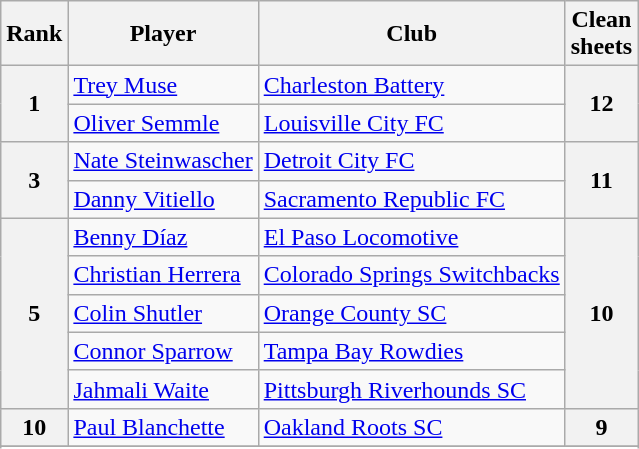<table class="wikitable">
<tr>
<th>Rank</th>
<th>Player</th>
<th>Club</th>
<th>Clean<br>sheets</th>
</tr>
<tr>
<th rowspan=2>1</th>
<td> <a href='#'>Trey Muse</a></td>
<td><a href='#'>Charleston Battery</a></td>
<th rowspan=2>12</th>
</tr>
<tr>
<td> <a href='#'>Oliver Semmle</a></td>
<td><a href='#'>Louisville City FC</a></td>
</tr>
<tr>
<th rowspan=2>3</th>
<td> <a href='#'>Nate Steinwascher</a></td>
<td><a href='#'>Detroit City FC</a></td>
<th rowspan=2>11</th>
</tr>
<tr>
<td> <a href='#'>Danny Vitiello</a></td>
<td><a href='#'>Sacramento Republic FC</a></td>
</tr>
<tr>
<th rowspan=5>5</th>
<td> <a href='#'>Benny Díaz</a></td>
<td><a href='#'>El Paso Locomotive</a></td>
<th rowspan=5>10</th>
</tr>
<tr>
<td> <a href='#'>Christian Herrera</a></td>
<td><a href='#'>Colorado Springs Switchbacks</a></td>
</tr>
<tr>
<td> <a href='#'>Colin Shutler</a></td>
<td><a href='#'>Orange County SC</a></td>
</tr>
<tr>
<td> <a href='#'>Connor Sparrow</a></td>
<td><a href='#'>Tampa Bay Rowdies</a></td>
</tr>
<tr>
<td> <a href='#'>Jahmali Waite</a></td>
<td><a href='#'>Pittsburgh Riverhounds SC</a></td>
</tr>
<tr>
<th>10</th>
<td> <a href='#'>Paul Blanchette</a></td>
<td><a href='#'>Oakland Roots SC</a></td>
<th>9</th>
</tr>
<tr>
</tr>
<tr>
</tr>
</table>
